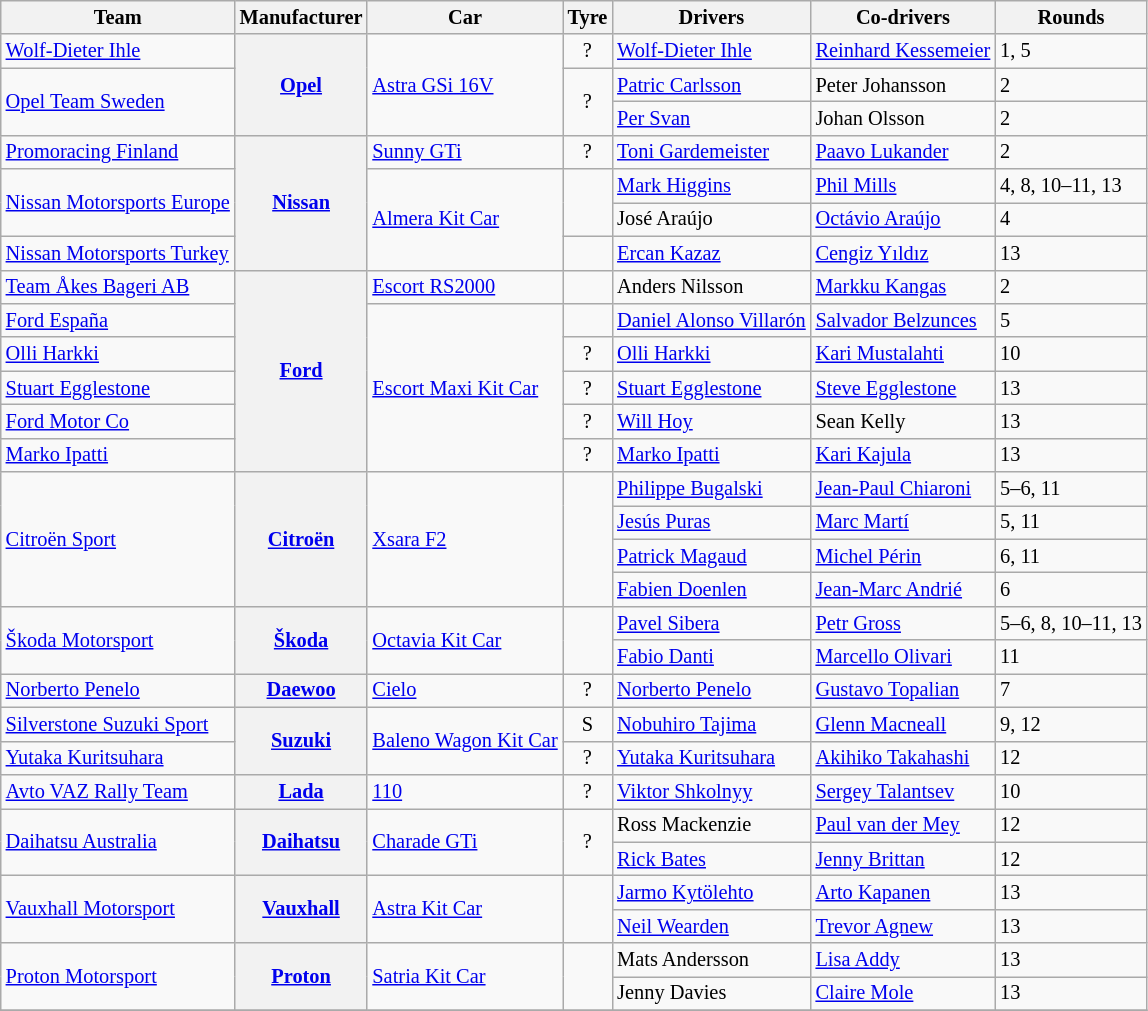<table class="wikitable" style="font-size: 85%">
<tr>
<th>Team</th>
<th>Manufacturer</th>
<th>Car</th>
<th>Tyre</th>
<th>Drivers</th>
<th>Co-drivers</th>
<th>Rounds</th>
</tr>
<tr>
<td> <a href='#'>Wolf-Dieter Ihle</a></td>
<th rowspan="3"><a href='#'>Opel</a></th>
<td rowspan="3"><a href='#'>Astra GSi 16V</a></td>
<td align="center">?</td>
<td> <a href='#'>Wolf-Dieter Ihle</a></td>
<td> <a href='#'>Reinhard Kessemeier</a></td>
<td>1, 5</td>
</tr>
<tr>
<td rowspan="2"> <a href='#'>Opel Team Sweden</a></td>
<td rowspan="2" align="center">?</td>
<td> <a href='#'>Patric Carlsson</a></td>
<td> Peter Johansson</td>
<td>2</td>
</tr>
<tr>
<td> <a href='#'>Per Svan</a></td>
<td> Johan Olsson</td>
<td>2</td>
</tr>
<tr>
<td> <a href='#'>Promoracing Finland</a></td>
<th rowspan="4"><a href='#'>Nissan</a></th>
<td><a href='#'>Sunny GTi</a></td>
<td align="center">?</td>
<td> <a href='#'>Toni Gardemeister</a></td>
<td> <a href='#'>Paavo Lukander</a></td>
<td>2</td>
</tr>
<tr>
<td rowspan="2"> <a href='#'>Nissan Motorsports Europe</a></td>
<td rowspan="3"><a href='#'>Almera Kit Car</a></td>
<td rowspan="2" align="center"></td>
<td> <a href='#'>Mark Higgins</a></td>
<td> <a href='#'>Phil Mills</a></td>
<td>4, 8, 10–11, 13</td>
</tr>
<tr>
<td> José Araújo</td>
<td> <a href='#'>Octávio Araújo</a></td>
<td>4</td>
</tr>
<tr>
<td> <a href='#'>Nissan Motorsports Turkey</a></td>
<td align="center"></td>
<td> <a href='#'>Ercan Kazaz</a></td>
<td> <a href='#'>Cengiz Yıldız</a></td>
<td>13</td>
</tr>
<tr>
<td> <a href='#'>Team Åkes Bageri AB</a></td>
<th rowspan="6"><a href='#'>Ford</a></th>
<td><a href='#'>Escort RS2000</a></td>
<td align="center"></td>
<td> Anders Nilsson</td>
<td> <a href='#'>Markku Kangas</a></td>
<td>2</td>
</tr>
<tr>
<td> <a href='#'>Ford España</a></td>
<td rowspan="5"><a href='#'>Escort Maxi Kit Car</a></td>
<td align="center"></td>
<td> <a href='#'>Daniel Alonso Villarón</a></td>
<td> <a href='#'>Salvador Belzunces</a></td>
<td>5</td>
</tr>
<tr>
<td> <a href='#'>Olli Harkki</a></td>
<td align="center">?</td>
<td> <a href='#'>Olli Harkki</a></td>
<td> <a href='#'>Kari Mustalahti</a></td>
<td>10</td>
</tr>
<tr>
<td> <a href='#'>Stuart Egglestone</a></td>
<td align="center">?</td>
<td> <a href='#'>Stuart Egglestone</a></td>
<td> <a href='#'>Steve Egglestone</a></td>
<td>13</td>
</tr>
<tr>
<td> <a href='#'>Ford Motor Co</a></td>
<td align="center">?</td>
<td> <a href='#'>Will Hoy</a></td>
<td> Sean Kelly</td>
<td>13</td>
</tr>
<tr>
<td> <a href='#'>Marko Ipatti</a></td>
<td align="center">?</td>
<td> <a href='#'>Marko Ipatti</a></td>
<td> <a href='#'>Kari Kajula</a></td>
<td>13</td>
</tr>
<tr>
<td rowspan="4"> <a href='#'>Citroën Sport</a></td>
<th rowspan="4"><a href='#'>Citroën</a></th>
<td rowspan="4"><a href='#'>Xsara F2</a></td>
<td rowspan="4" align="center"></td>
<td> <a href='#'>Philippe Bugalski</a></td>
<td> <a href='#'>Jean-Paul Chiaroni</a></td>
<td>5–6, 11</td>
</tr>
<tr>
<td> <a href='#'>Jesús Puras</a></td>
<td> <a href='#'>Marc Martí</a></td>
<td>5, 11</td>
</tr>
<tr>
<td> <a href='#'>Patrick Magaud</a></td>
<td> <a href='#'>Michel Périn</a></td>
<td nowrap="">6, 11</td>
</tr>
<tr>
<td> <a href='#'>Fabien Doenlen</a></td>
<td nowrap=""> <a href='#'>Jean-Marc Andrié</a></td>
<td>6</td>
</tr>
<tr>
<td rowspan="2"> <a href='#'>Škoda Motorsport</a></td>
<th rowspan="2"><a href='#'>Škoda</a></th>
<td rowspan="2"><a href='#'>Octavia Kit Car</a></td>
<td rowspan="2"  align="center"></td>
<td> <a href='#'>Pavel Sibera</a></td>
<td> <a href='#'>Petr Gross</a></td>
<td>5–6, 8, 10–11, 13</td>
</tr>
<tr>
<td> <a href='#'>Fabio Danti</a></td>
<td> <a href='#'>Marcello Olivari</a></td>
<td>11</td>
</tr>
<tr>
<td> <a href='#'>Norberto Penelo</a></td>
<th><a href='#'>Daewoo</a></th>
<td><a href='#'>Cielo</a></td>
<td align="center">?</td>
<td> <a href='#'>Norberto Penelo</a></td>
<td> <a href='#'>Gustavo Topalian</a></td>
<td>7</td>
</tr>
<tr>
<td> <a href='#'>Silverstone Suzuki Sport</a></td>
<th rowspan="2"><a href='#'>Suzuki</a></th>
<td rowspan="2"><a href='#'>Baleno Wagon Kit Car</a></td>
<td align="center">S</td>
<td> <a href='#'>Nobuhiro Tajima</a></td>
<td> <a href='#'>Glenn Macneall</a></td>
<td>9, 12</td>
</tr>
<tr>
<td> <a href='#'>Yutaka Kuritsuhara</a></td>
<td align="center">?</td>
<td> <a href='#'>Yutaka Kuritsuhara</a></td>
<td> <a href='#'>Akihiko Takahashi</a></td>
<td>12</td>
</tr>
<tr>
<td> <a href='#'>Avto VAZ Rally Team</a></td>
<th><a href='#'>Lada</a></th>
<td><a href='#'>110</a></td>
<td align="center">?</td>
<td> <a href='#'>Viktor Shkolnyy</a></td>
<td> <a href='#'>Sergey Talantsev</a></td>
<td>10</td>
</tr>
<tr>
<td rowspan="2"> <a href='#'>Daihatsu Australia</a></td>
<th rowspan="2"><a href='#'>Daihatsu</a></th>
<td rowspan="2"><a href='#'>Charade GTi</a></td>
<td rowspan="2" align="center">?</td>
<td> Ross Mackenzie</td>
<td> <a href='#'>Paul van der Mey</a></td>
<td>12</td>
</tr>
<tr>
<td> <a href='#'>Rick Bates</a></td>
<td> <a href='#'>Jenny Brittan</a></td>
<td>12</td>
</tr>
<tr>
<td rowspan="2"> <a href='#'>Vauxhall Motorsport</a></td>
<th rowspan="2"><a href='#'>Vauxhall</a></th>
<td rowspan="2"><a href='#'>Astra Kit Car</a></td>
<td rowspan="2" align="center"></td>
<td> <a href='#'>Jarmo Kytölehto</a></td>
<td> <a href='#'>Arto Kapanen</a></td>
<td>13</td>
</tr>
<tr>
<td> <a href='#'>Neil Wearden</a></td>
<td> <a href='#'>Trevor Agnew</a></td>
<td>13</td>
</tr>
<tr>
<td rowspan="2"> <a href='#'>Proton Motorsport</a></td>
<th rowspan="2"><a href='#'>Proton</a></th>
<td rowspan="2"><a href='#'>Satria Kit Car</a></td>
<td rowspan="2"  align="center"></td>
<td> Mats Andersson</td>
<td> <a href='#'>Lisa Addy</a></td>
<td>13</td>
</tr>
<tr>
<td> Jenny Davies</td>
<td> <a href='#'>Claire Mole</a></td>
<td>13</td>
</tr>
<tr>
</tr>
</table>
